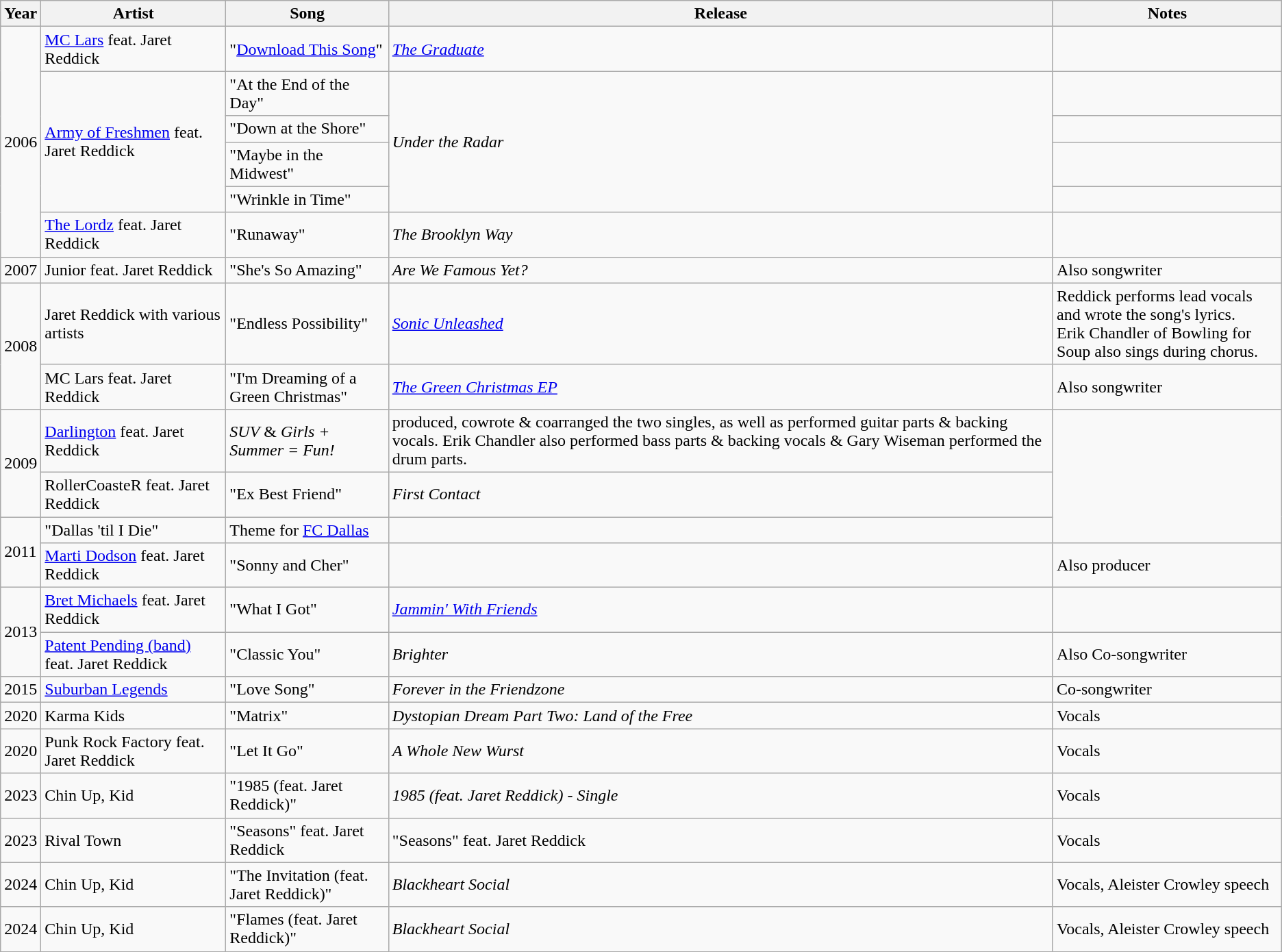<table class="wikitable">
<tr>
<th>Year</th>
<th>Artist</th>
<th>Song</th>
<th>Release</th>
<th>Notes</th>
</tr>
<tr>
<td rowspan="6">2006</td>
<td><a href='#'>MC Lars</a> feat. Jaret Reddick</td>
<td>"<a href='#'>Download This Song</a>"</td>
<td><em><a href='#'>The Graduate</a></em></td>
<td></td>
</tr>
<tr>
<td rowspan="4"><a href='#'>Army of Freshmen</a> feat. Jaret Reddick</td>
<td>"At the End of the Day"</td>
<td rowspan="4"><em>Under the Radar</em></td>
<td></td>
</tr>
<tr>
<td>"Down at the Shore"</td>
<td></td>
</tr>
<tr>
<td>"Maybe in the Midwest"</td>
<td></td>
</tr>
<tr>
<td>"Wrinkle in Time"</td>
<td></td>
</tr>
<tr>
<td><a href='#'>The Lordz</a> feat. Jaret Reddick</td>
<td>"Runaway"</td>
<td><em>The Brooklyn Way</em></td>
<td></td>
</tr>
<tr>
<td>2007</td>
<td>Junior feat. Jaret Reddick</td>
<td>"She's So Amazing"</td>
<td><em>Are We Famous Yet?</em></td>
<td>Also songwriter</td>
</tr>
<tr>
<td rowspan="2">2008</td>
<td>Jaret Reddick with various artists</td>
<td>"Endless Possibility"</td>
<td><em><a href='#'>Sonic Unleashed</a></em></td>
<td>Reddick performs lead vocals and wrote the song's lyrics.<br>Erik Chandler of Bowling for Soup also sings during chorus.</td>
</tr>
<tr>
<td>MC Lars feat. Jaret Reddick</td>
<td>"I'm Dreaming of a Green Christmas"</td>
<td><em><a href='#'>The Green Christmas EP</a></em></td>
<td>Also songwriter</td>
</tr>
<tr>
<td rowspan="2">2009</td>
<td><a href='#'>Darlington</a> feat. Jaret Reddick</td>
<td><em>SUV</em> & <em>Girls + Summer = Fun!</em></td>
<td>produced, cowrote & coarranged the two singles, as well as performed guitar parts & backing vocals. Erik Chandler also performed bass parts & backing vocals & Gary Wiseman performed the drum parts.</td>
</tr>
<tr>
<td>RollerCoasteR feat. Jaret Reddick</td>
<td>"Ex Best Friend"</td>
<td><em>First Contact</em></td>
</tr>
<tr>
<td rowspan="2">2011</td>
<td>"Dallas 'til I Die"</td>
<td>Theme for <a href='#'>FC Dallas</a></td>
<td></td>
</tr>
<tr>
<td><a href='#'>Marti Dodson</a> feat. Jaret Reddick</td>
<td>"Sonny and Cher"</td>
<td></td>
<td>Also producer</td>
</tr>
<tr>
<td rowspan="2">2013</td>
<td><a href='#'>Bret Michaels</a> feat. Jaret Reddick</td>
<td>"What I Got"</td>
<td><em><a href='#'>Jammin' With Friends</a></em></td>
<td></td>
</tr>
<tr>
<td><a href='#'>Patent Pending (band)</a> feat. Jaret Reddick</td>
<td>"Classic You"</td>
<td><em>Brighter</em></td>
<td>Also Co-songwriter</td>
</tr>
<tr>
<td>2015</td>
<td><a href='#'>Suburban Legends</a></td>
<td>"Love Song"</td>
<td><em>Forever in the Friendzone</em></td>
<td>Co-songwriter</td>
</tr>
<tr>
<td>2020</td>
<td>Karma Kids</td>
<td>"Matrix"</td>
<td><em>Dystopian Dream Part Two: Land of the Free</em></td>
<td>Vocals</td>
</tr>
<tr>
<td>2020</td>
<td>Punk Rock Factory feat. Jaret Reddick</td>
<td>"Let It Go"</td>
<td><em>A Whole New Wurst</em></td>
<td>Vocals</td>
</tr>
<tr>
<td>2023</td>
<td>Chin Up, Kid</td>
<td>"1985 (feat. Jaret Reddick)"</td>
<td><em>1985 (feat. Jaret Reddick) - Single</em></td>
<td>Vocals</td>
</tr>
<tr>
<td>2023</td>
<td>Rival Town</td>
<td>"Seasons" feat. Jaret Reddick</td>
<td>"Seasons" feat. Jaret Reddick</td>
<td>Vocals</td>
</tr>
<tr>
<td>2024</td>
<td>Chin Up, Kid</td>
<td>"The Invitation (feat. Jaret Reddick)"</td>
<td><em>Blackheart Social</em></td>
<td>Vocals, Aleister Crowley speech</td>
</tr>
<tr>
<td>2024</td>
<td>Chin Up, Kid</td>
<td>"Flames (feat. Jaret Reddick)"</td>
<td><em>Blackheart Social</em></td>
<td>Vocals, Aleister Crowley speech</td>
</tr>
</table>
